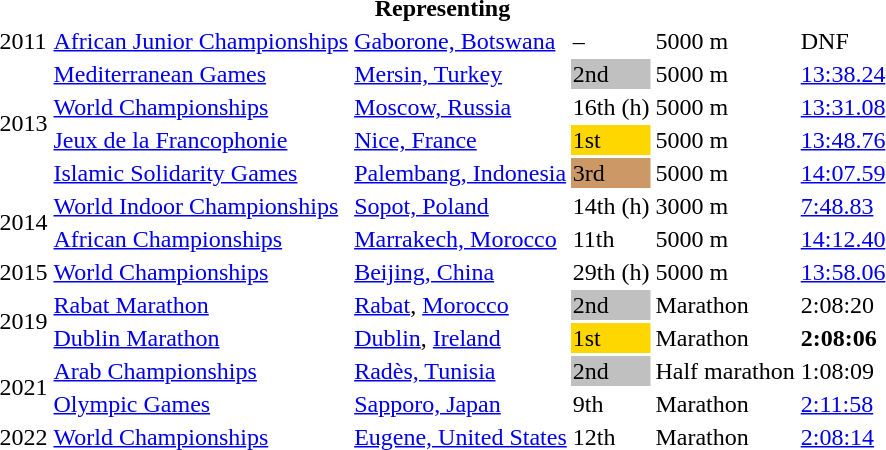<table>
<tr>
<th colspan="6">Representing </th>
</tr>
<tr>
<td>2011</td>
<td><a href='#'>African Junior Championships</a></td>
<td><a href='#'>Gaborone, Botswana</a></td>
<td>–</td>
<td>5000 m</td>
<td>DNF</td>
</tr>
<tr>
<td rowspan=4>2013</td>
<td><a href='#'>Mediterranean Games</a></td>
<td><a href='#'>Mersin, Turkey</a></td>
<td bgcolor=silver>2nd</td>
<td>5000 m</td>
<td><a href='#'>13:38.24</a></td>
</tr>
<tr>
<td><a href='#'>World Championships</a></td>
<td><a href='#'>Moscow, Russia</a></td>
<td>16th (h)</td>
<td>5000 m</td>
<td><a href='#'>13:31.08</a></td>
</tr>
<tr>
<td><a href='#'>Jeux de la Francophonie</a></td>
<td><a href='#'>Nice, France</a></td>
<td bgcolor=gold>1st</td>
<td>5000 m</td>
<td><a href='#'>13:48.76</a></td>
</tr>
<tr>
<td><a href='#'>Islamic Solidarity Games</a></td>
<td><a href='#'>Palembang, Indonesia</a></td>
<td bgcolor=cc9966>3rd</td>
<td>5000 m</td>
<td><a href='#'>14:07.59</a></td>
</tr>
<tr>
<td rowspan=2>2014</td>
<td><a href='#'>World Indoor Championships</a></td>
<td><a href='#'>Sopot, Poland</a></td>
<td>14th (h)</td>
<td>3000 m</td>
<td><a href='#'>7:48.83</a></td>
</tr>
<tr>
<td><a href='#'>African Championships</a></td>
<td><a href='#'>Marrakech, Morocco</a></td>
<td>11th</td>
<td>5000 m</td>
<td><a href='#'>14:12.40</a></td>
</tr>
<tr>
<td>2015</td>
<td><a href='#'>World Championships</a></td>
<td><a href='#'>Beijing, China</a></td>
<td>29th (h)</td>
<td>5000 m</td>
<td><a href='#'>13:58.06</a></td>
</tr>
<tr>
<td rowspan=2>2019</td>
<td><a href='#'>Rabat Marathon</a></td>
<td><a href='#'>Rabat</a>, <a href='#'>Morocco</a></td>
<td bgcolor="silver">2nd</td>
<td>Marathon</td>
<td>2:08:20</td>
</tr>
<tr>
<td><a href='#'>Dublin Marathon</a></td>
<td><a href='#'>Dublin</a>, <a href='#'>Ireland</a></td>
<td bgcolor="gold">1st</td>
<td>Marathon</td>
<td><strong>2:08:06</strong></td>
</tr>
<tr>
<td rowspan=2>2021</td>
<td><a href='#'>Arab Championships</a></td>
<td><a href='#'>Radès, Tunisia</a></td>
<td bgcolor=silver>2nd</td>
<td>Half marathon</td>
<td>1:08:09</td>
</tr>
<tr>
<td><a href='#'>Olympic Games</a></td>
<td><a href='#'>Sapporo, Japan</a></td>
<td>9th</td>
<td>Marathon</td>
<td><a href='#'>2:11:58</a></td>
</tr>
<tr>
<td>2022</td>
<td><a href='#'>World Championships</a></td>
<td><a href='#'>Eugene, United States</a></td>
<td>12th</td>
<td>Marathon</td>
<td><a href='#'>2:08:14</a></td>
</tr>
</table>
